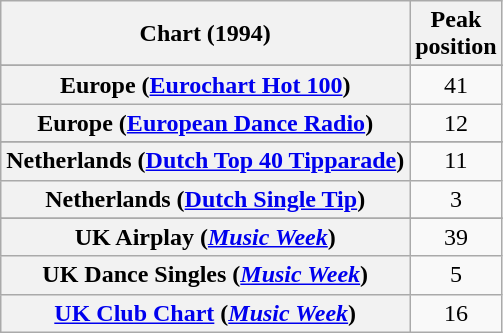<table class="wikitable sortable plainrowheaders" style="text-align:center">
<tr>
<th scope="col">Chart (1994)</th>
<th scope="col">Peak<br>position</th>
</tr>
<tr>
</tr>
<tr>
</tr>
<tr>
<th scope="row">Europe (<a href='#'>Eurochart Hot 100</a>)</th>
<td>41</td>
</tr>
<tr>
<th scope="row">Europe (<a href='#'>European Dance Radio</a>)</th>
<td>12</td>
</tr>
<tr>
</tr>
<tr>
<th scope="row">Netherlands (<a href='#'>Dutch Top 40 Tipparade</a>)</th>
<td>11</td>
</tr>
<tr>
<th scope="row">Netherlands (<a href='#'>Dutch Single Tip</a>)</th>
<td>3</td>
</tr>
<tr>
</tr>
<tr>
</tr>
<tr>
<th scope="row">UK Airplay (<em><a href='#'>Music Week</a></em>)</th>
<td>39</td>
</tr>
<tr>
<th scope="row">UK Dance Singles (<em><a href='#'>Music Week</a></em>)</th>
<td>5</td>
</tr>
<tr>
<th scope="row"><a href='#'>UK Club Chart</a> (<em><a href='#'>Music Week</a></em>)</th>
<td>16</td>
</tr>
</table>
